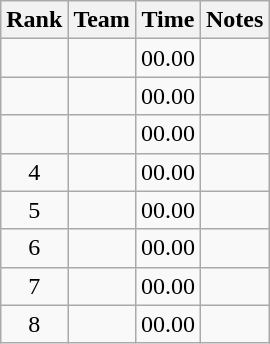<table class="wikitable sortable plainrowheaders" style="text-align:center">
<tr>
<th scope="col">Rank</th>
<th scope="col">Team</th>
<th scope="col">Time</th>
<th scope="col">Notes</th>
</tr>
<tr>
<td></td>
<td></td>
<td>00.00</td>
<td></td>
</tr>
<tr>
<td></td>
<td></td>
<td>00.00</td>
<td></td>
</tr>
<tr>
<td></td>
<td></td>
<td>00.00</td>
<td></td>
</tr>
<tr>
<td>4</td>
<td></td>
<td>00.00</td>
<td></td>
</tr>
<tr>
<td>5</td>
<td></td>
<td>00.00</td>
<td></td>
</tr>
<tr>
<td>6</td>
<td></td>
<td>00.00</td>
<td></td>
</tr>
<tr>
<td>7</td>
<td></td>
<td>00.00</td>
<td></td>
</tr>
<tr>
<td>8</td>
<td></td>
<td>00.00</td>
<td></td>
</tr>
</table>
